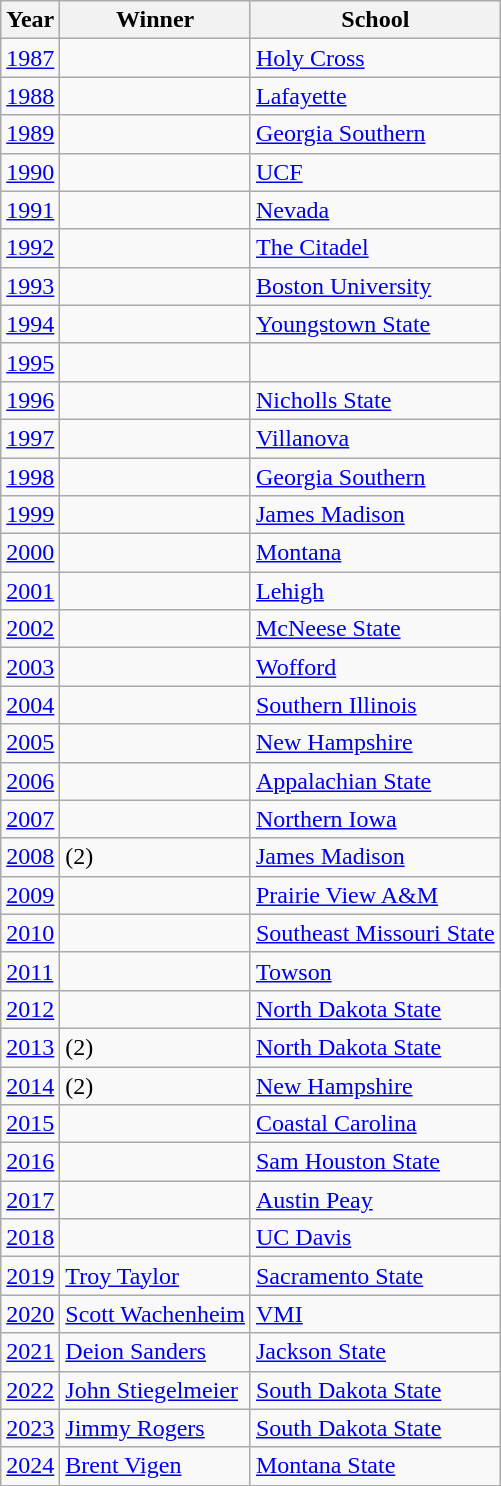<table class="wikitable sortable">
<tr>
<th bgcolor="#e5e5e5">Year</th>
<th bgcolor="#e5e5e5">Winner</th>
<th bgcolor="#e5e5e5">School</th>
</tr>
<tr>
<td><a href='#'>1987</a></td>
<td></td>
<td><a href='#'>Holy Cross</a></td>
</tr>
<tr>
<td><a href='#'>1988</a></td>
<td></td>
<td><a href='#'>Lafayette</a></td>
</tr>
<tr>
<td><a href='#'>1989</a></td>
<td></td>
<td><a href='#'>Georgia Southern</a></td>
</tr>
<tr>
<td><a href='#'>1990</a></td>
<td></td>
<td><a href='#'>UCF</a></td>
</tr>
<tr>
<td><a href='#'>1991</a></td>
<td></td>
<td><a href='#'>Nevada</a></td>
</tr>
<tr>
<td><a href='#'>1992</a></td>
<td></td>
<td><a href='#'>The Citadel</a></td>
</tr>
<tr>
<td><a href='#'>1993</a></td>
<td></td>
<td><a href='#'>Boston University</a></td>
</tr>
<tr>
<td><a href='#'>1994</a></td>
<td></td>
<td><a href='#'>Youngstown State</a></td>
</tr>
<tr>
<td><a href='#'>1995</a></td>
<td></td>
<td></td>
</tr>
<tr>
<td><a href='#'>1996</a></td>
<td></td>
<td><a href='#'>Nicholls State</a></td>
</tr>
<tr>
<td><a href='#'>1997</a></td>
<td></td>
<td><a href='#'>Villanova</a></td>
</tr>
<tr>
<td><a href='#'>1998</a></td>
<td></td>
<td><a href='#'>Georgia Southern</a></td>
</tr>
<tr>
<td><a href='#'>1999</a></td>
<td></td>
<td><a href='#'>James Madison</a></td>
</tr>
<tr>
<td><a href='#'>2000</a></td>
<td></td>
<td><a href='#'>Montana</a></td>
</tr>
<tr>
<td><a href='#'>2001</a></td>
<td></td>
<td><a href='#'>Lehigh</a></td>
</tr>
<tr>
<td><a href='#'>2002</a></td>
<td></td>
<td><a href='#'>McNeese State</a></td>
</tr>
<tr>
<td><a href='#'>2003</a></td>
<td></td>
<td><a href='#'>Wofford</a></td>
</tr>
<tr>
<td><a href='#'>2004</a></td>
<td></td>
<td><a href='#'>Southern Illinois</a></td>
</tr>
<tr>
<td><a href='#'>2005</a></td>
<td></td>
<td><a href='#'>New Hampshire</a></td>
</tr>
<tr>
<td><a href='#'>2006</a></td>
<td></td>
<td><a href='#'>Appalachian State</a></td>
</tr>
<tr>
<td><a href='#'>2007</a></td>
<td></td>
<td><a href='#'>Northern Iowa</a></td>
</tr>
<tr>
<td><a href='#'>2008</a></td>
<td> (2)</td>
<td><a href='#'>James Madison</a></td>
</tr>
<tr>
<td><a href='#'>2009</a></td>
<td></td>
<td><a href='#'>Prairie View A&M</a></td>
</tr>
<tr>
<td><a href='#'>2010</a></td>
<td></td>
<td><a href='#'>Southeast Missouri State</a></td>
</tr>
<tr>
<td><a href='#'>2011</a></td>
<td></td>
<td><a href='#'>Towson</a></td>
</tr>
<tr>
<td><a href='#'>2012</a></td>
<td></td>
<td><a href='#'>North Dakota State</a></td>
</tr>
<tr>
<td><a href='#'>2013</a></td>
<td> (2)</td>
<td><a href='#'>North Dakota State</a></td>
</tr>
<tr>
<td><a href='#'>2014</a></td>
<td> (2)</td>
<td><a href='#'>New Hampshire</a></td>
</tr>
<tr>
<td><a href='#'>2015</a></td>
<td></td>
<td><a href='#'>Coastal Carolina</a></td>
</tr>
<tr>
<td><a href='#'>2016</a></td>
<td></td>
<td><a href='#'>Sam Houston State</a></td>
</tr>
<tr>
<td><a href='#'>2017</a></td>
<td></td>
<td><a href='#'>Austin Peay</a></td>
</tr>
<tr>
<td><a href='#'>2018</a></td>
<td></td>
<td><a href='#'>UC Davis</a></td>
</tr>
<tr>
<td><a href='#'>2019</a></td>
<td><a href='#'>Troy Taylor</a></td>
<td><a href='#'>Sacramento State</a></td>
</tr>
<tr>
<td><a href='#'>2020</a></td>
<td><a href='#'>Scott Wachenheim</a></td>
<td><a href='#'>VMI</a></td>
</tr>
<tr>
<td><a href='#'>2021</a></td>
<td><a href='#'>Deion Sanders</a></td>
<td><a href='#'>Jackson State</a></td>
</tr>
<tr>
<td><a href='#'>2022</a></td>
<td><a href='#'>John Stiegelmeier</a></td>
<td><a href='#'>South Dakota State</a></td>
</tr>
<tr>
<td><a href='#'>2023</a></td>
<td><a href='#'>Jimmy Rogers</a></td>
<td><a href='#'>South Dakota State</a></td>
</tr>
<tr>
<td><a href='#'>2024</a></td>
<td><a href='#'>Brent Vigen</a></td>
<td><a href='#'>Montana State</a></td>
</tr>
</table>
